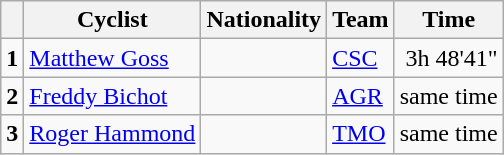<table class="wikitable">
<tr>
<th></th>
<th>Cyclist</th>
<th>Nationality</th>
<th>Team</th>
<th>Time</th>
</tr>
<tr>
<td><strong>1</strong></td>
<td><a href='#'>Matthew Goss</a></td>
<td></td>
<td><a href='#'>CSC</a></td>
<td align="right">3h 48'41"</td>
</tr>
<tr>
<td><strong>2</strong></td>
<td><a href='#'>Freddy Bichot</a></td>
<td></td>
<td><a href='#'>AGR</a></td>
<td align="right">same time</td>
</tr>
<tr>
<td><strong>3</strong></td>
<td><a href='#'>Roger Hammond</a></td>
<td></td>
<td><a href='#'>TMO</a></td>
<td align="right">same time</td>
</tr>
</table>
